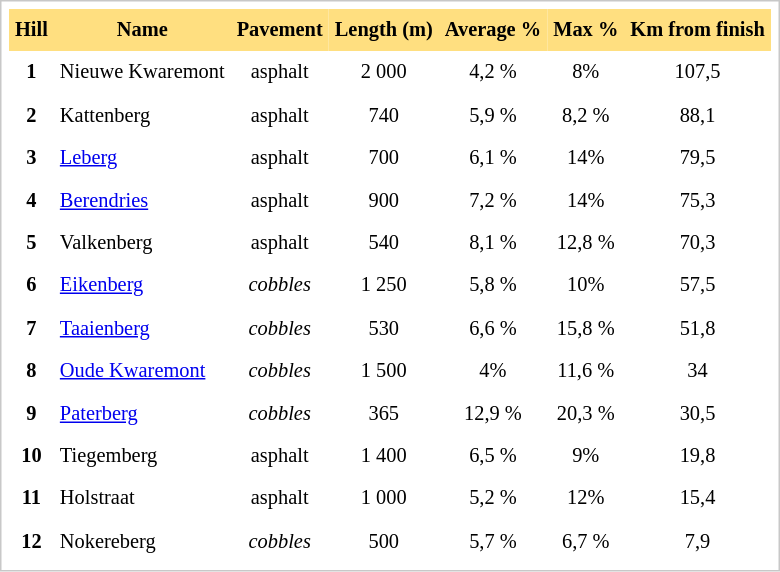<table cellpadding="4" cellspacing="0" class="sortable" style="border: 1px solid rgb(200,200,200); color: black; margin: 0 0 0.5em 0; background-color: rgb(255, 255, 255); padding: 5px; float: left; clear: left; ; text-align: center; vertical-align: top; font-size: 85%; line-height: 1.5em;">
<tr>
<th scope="col" style="background-color:#FFDF80;" align="center">Hill</th>
<th scope="col" style="background-color:#FFDF80;" align="center">Name</th>
<th scope="col" style="background-color:#FFDF80;" align="center">Pavement</th>
<th scope="col" style="background-color:#FFDF80;" align="center">Length (m)</th>
<th scope="col" style="background-color:#FFDF80;" align="center">Average %</th>
<th scope="col" style="background-color:#FFDF80;" align="center">Max %</th>
<th scope="col" style="background-color:#FFDF80;" align="center">Km from finish</th>
</tr>
<tr>
<td><strong>1</strong></td>
<td align="left">Nieuwe Kwaremont</td>
<td align="center">asphalt</td>
<td align="center">2 000</td>
<td align="center">4,2 %</td>
<td align="center">8%</td>
<td align="center">107,5</td>
</tr>
<tr>
<td><strong>2</strong></td>
<td align="left">Kattenberg</td>
<td align="center">asphalt</td>
<td align="center">740</td>
<td align="center">5,9 %</td>
<td align="center">8,2 %</td>
<td align="center">88,1</td>
</tr>
<tr>
<td><strong>3</strong></td>
<td align="left"><a href='#'>Leberg</a></td>
<td align="center">asphalt</td>
<td align="center">700</td>
<td align="center">6,1 %</td>
<td align="center">14%</td>
<td align="center">79,5</td>
</tr>
<tr>
<td><strong>4</strong></td>
<td align="left"><a href='#'>Berendries</a></td>
<td align="center">asphalt</td>
<td align="center">900</td>
<td align="center">7,2 %</td>
<td align="center">14%</td>
<td align="center">75,3</td>
</tr>
<tr>
<td><strong>5</strong></td>
<td align="left">Valkenberg</td>
<td align="center">asphalt</td>
<td align="center">540</td>
<td align="center">8,1 %</td>
<td align="center">12,8 %</td>
<td align="center">70,3</td>
</tr>
<tr>
<td><strong>6</strong></td>
<td align="left"><a href='#'>Eikenberg</a></td>
<td align="center"><em>cobbles</em></td>
<td align="center">1 250</td>
<td align="center">5,8 %</td>
<td align="center">10%</td>
<td align="center">57,5</td>
</tr>
<tr>
<td><strong>7</strong></td>
<td align="left"><a href='#'>Taaienberg</a></td>
<td align="center"><em>cobbles</em></td>
<td align="center">530</td>
<td align="center">6,6 %</td>
<td align="center">15,8 %</td>
<td align="center">51,8</td>
</tr>
<tr>
<td><strong>8</strong></td>
<td align="left"><a href='#'>Oude Kwaremont</a></td>
<td align="center"><em>cobbles</em></td>
<td align="center">1 500</td>
<td align="center">4%</td>
<td align="center">11,6 %</td>
<td align="center">34</td>
</tr>
<tr>
<td><strong>9</strong></td>
<td align="left"><a href='#'>Paterberg</a></td>
<td align="center"><em>cobbles</em></td>
<td align="center">365</td>
<td align="center">12,9 %</td>
<td align="center">20,3 %</td>
<td align="center">30,5</td>
</tr>
<tr>
<td><strong>10</strong></td>
<td align="left">Tiegemberg</td>
<td align="center">asphalt</td>
<td align="center">1 400</td>
<td align="center">6,5 %</td>
<td align="center">9%</td>
<td align="center">19,8</td>
</tr>
<tr>
<td><strong>11</strong></td>
<td align="left">Holstraat</td>
<td align="center">asphalt</td>
<td align="center">1 000</td>
<td align="center">5,2 %</td>
<td align="center">12%</td>
<td align="center">15,4</td>
</tr>
<tr>
<td><strong>12</strong></td>
<td align="left">Nokereberg</td>
<td align="center"><em>cobbles</em></td>
<td align="center">500</td>
<td align="center">5,7 %</td>
<td align="center">6,7 %</td>
<td align="center">7,9</td>
</tr>
</table>
